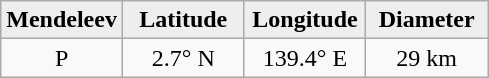<table class="wikitable">
<tr>
<th width="25%" style="background:#eeeeee;">Mendeleev</th>
<th width="25%" style="background:#eeeeee;">Latitude</th>
<th width="25%" style="background:#eeeeee;">Longitude</th>
<th width="25%" style="background:#eeeeee;">Diameter</th>
</tr>
<tr>
<td align="center">P</td>
<td align="center">2.7° N</td>
<td align="center">139.4° E</td>
<td align="center">29 km</td>
</tr>
</table>
